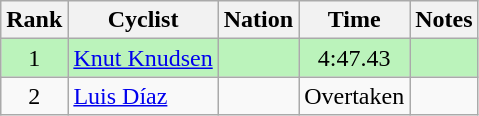<table class="wikitable sortable" style=text-align:center>
<tr>
<th>Rank</th>
<th>Cyclist</th>
<th>Nation</th>
<th>Time</th>
<th>Notes</th>
</tr>
<tr bgcolor=bbf3bb>
<td>1</td>
<td align=left data-sort-value="Knudsen, Knut"><a href='#'>Knut Knudsen</a></td>
<td align=left></td>
<td>4:47.43</td>
<td></td>
</tr>
<tr>
<td>2</td>
<td align=left data-sort-value="Díaz, Luis"><a href='#'>Luis Díaz</a></td>
<td align=left></td>
<td>Overtaken</td>
<td></td>
</tr>
</table>
